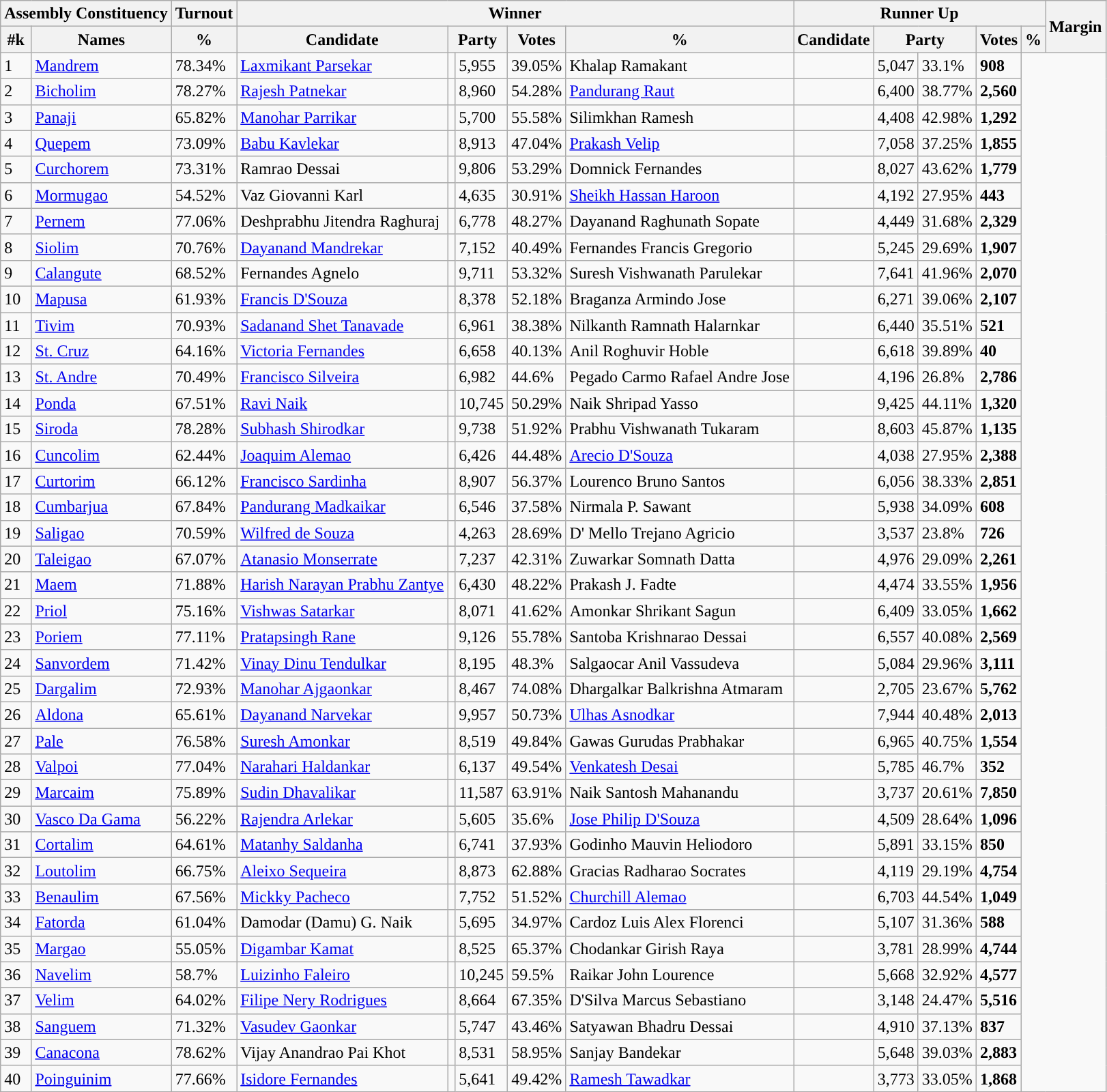<table class="wikitable sortable">
<tr>
<th colspan="2">Assembly Constituency</th>
<th>Turnout</th>
<th colspan="5">Winner</th>
<th colspan="5">Runner Up</th>
<th rowspan="2" data-sort-type=number>Margin</th>
</tr>
<tr>
<th>#k</th>
<th>Names</th>
<th>%</th>
<th>Candidate</th>
<th colspan="2">Party</th>
<th data-sort-type=number>Votes</th>
<th>%</th>
<th>Candidate</th>
<th colspan="2">Party</th>
<th data-sort-type=number>Votes</th>
<th>%</th>
</tr>
<tr>
<td>1</td>
<td><a href='#'>Mandrem</a></td>
<td>78.34%</td>
<td><a href='#'>Laxmikant Parsekar</a></td>
<td></td>
<td>5,955</td>
<td>39.05%</td>
<td>Khalap Ramakant</td>
<td></td>
<td>5,047</td>
<td>33.1%</td>
<td style="background:"><span><strong>908</strong></span></td>
</tr>
<tr>
<td>2</td>
<td><a href='#'>Bicholim</a></td>
<td>78.27%</td>
<td><a href='#'>Rajesh Patnekar</a></td>
<td></td>
<td>8,960</td>
<td>54.28%</td>
<td><a href='#'>Pandurang Raut</a></td>
<td></td>
<td>6,400</td>
<td>38.77%</td>
<td style="background:"><span><strong>2,560</strong></span></td>
</tr>
<tr>
<td>3</td>
<td><a href='#'>Panaji</a></td>
<td>65.82%</td>
<td><a href='#'>Manohar Parrikar</a></td>
<td></td>
<td>5,700</td>
<td>55.58%</td>
<td>Silimkhan Ramesh</td>
<td></td>
<td>4,408</td>
<td>42.98%</td>
<td style="background:"><span><strong>1,292</strong></span></td>
</tr>
<tr>
<td>4</td>
<td><a href='#'>Quepem</a></td>
<td>73.09%</td>
<td><a href='#'>Babu Kavlekar</a></td>
<td></td>
<td>8,913</td>
<td>47.04%</td>
<td><a href='#'>Prakash Velip</a></td>
<td></td>
<td>7,058</td>
<td>37.25%</td>
<td style="background:"><span><strong>1,855</strong></span></td>
</tr>
<tr>
<td>5</td>
<td><a href='#'>Curchorem</a></td>
<td>73.31%</td>
<td>Ramrao Dessai</td>
<td></td>
<td>9,806</td>
<td>53.29%</td>
<td>Domnick Fernandes</td>
<td></td>
<td>8,027</td>
<td>43.62%</td>
<td style="background:"><span><strong>1,779</strong></span></td>
</tr>
<tr>
<td>6</td>
<td><a href='#'>Mormugao</a></td>
<td>54.52%</td>
<td>Vaz Giovanni Karl</td>
<td></td>
<td>4,635</td>
<td>30.91%</td>
<td><a href='#'>Sheikh Hassan Haroon</a></td>
<td></td>
<td>4,192</td>
<td>27.95%</td>
<td style="background:"><span><strong>443</strong></span></td>
</tr>
<tr>
<td>7</td>
<td><a href='#'>Pernem</a></td>
<td>77.06%</td>
<td>Deshprabhu Jitendra Raghuraj</td>
<td></td>
<td>6,778</td>
<td>48.27%</td>
<td>Dayanand Raghunath Sopate</td>
<td></td>
<td>4,449</td>
<td>31.68%</td>
<td style="background:"><span><strong>2,329</strong></span></td>
</tr>
<tr>
<td>8</td>
<td><a href='#'>Siolim</a></td>
<td>70.76%</td>
<td><a href='#'>Dayanand Mandrekar</a></td>
<td></td>
<td>7,152</td>
<td>40.49%</td>
<td>Fernandes Francis Gregorio</td>
<td></td>
<td>5,245</td>
<td>29.69%</td>
<td style="background:"><span><strong>1,907</strong></span></td>
</tr>
<tr>
<td>9</td>
<td><a href='#'>Calangute</a></td>
<td>68.52%</td>
<td>Fernandes Agnelo</td>
<td></td>
<td>9,711</td>
<td>53.32%</td>
<td>Suresh Vishwanath Parulekar</td>
<td></td>
<td>7,641</td>
<td>41.96%</td>
<td style="background:"><span><strong>2,070</strong></span></td>
</tr>
<tr>
<td>10</td>
<td><a href='#'>Mapusa</a></td>
<td>61.93%</td>
<td><a href='#'>Francis D'Souza</a></td>
<td></td>
<td>8,378</td>
<td>52.18%</td>
<td>Braganza Armindo Jose</td>
<td></td>
<td>6,271</td>
<td>39.06%</td>
<td style="background:"><span><strong>2,107</strong></span></td>
</tr>
<tr>
<td>11</td>
<td><a href='#'>Tivim</a></td>
<td>70.93%</td>
<td><a href='#'>Sadanand Shet Tanavade</a></td>
<td></td>
<td>6,961</td>
<td>38.38%</td>
<td>Nilkanth Ramnath Halarnkar</td>
<td></td>
<td>6,440</td>
<td>35.51%</td>
<td style="background:"><span><strong>521</strong></span></td>
</tr>
<tr>
<td>12</td>
<td><a href='#'>St. Cruz</a></td>
<td>64.16%</td>
<td><a href='#'>Victoria Fernandes</a></td>
<td></td>
<td>6,658</td>
<td>40.13%</td>
<td>Anil Roghuvir Hoble</td>
<td></td>
<td>6,618</td>
<td>39.89%</td>
<td style="background:"><span><strong>40</strong></span></td>
</tr>
<tr>
<td>13</td>
<td><a href='#'>St. Andre</a></td>
<td>70.49%</td>
<td><a href='#'>Francisco Silveira</a></td>
<td></td>
<td>6,982</td>
<td>44.6%</td>
<td>Pegado Carmo Rafael Andre Jose</td>
<td></td>
<td>4,196</td>
<td>26.8%</td>
<td style="background:"><span><strong>2,786</strong></span></td>
</tr>
<tr>
<td>14</td>
<td><a href='#'>Ponda</a></td>
<td>67.51%</td>
<td><a href='#'>Ravi Naik</a></td>
<td></td>
<td>10,745</td>
<td>50.29%</td>
<td>Naik Shripad Yasso</td>
<td></td>
<td>9,425</td>
<td>44.11%</td>
<td style="background:"><span><strong>1,320</strong></span></td>
</tr>
<tr>
<td>15</td>
<td><a href='#'>Siroda</a></td>
<td>78.28%</td>
<td><a href='#'>Subhash Shirodkar</a></td>
<td></td>
<td>9,738</td>
<td>51.92%</td>
<td>Prabhu Vishwanath Tukaram</td>
<td></td>
<td>8,603</td>
<td>45.87%</td>
<td style="background:"><span><strong>1,135</strong></span></td>
</tr>
<tr>
<td>16</td>
<td><a href='#'>Cuncolim</a></td>
<td>62.44%</td>
<td><a href='#'>Joaquim Alemao</a></td>
<td></td>
<td>6,426</td>
<td>44.48%</td>
<td><a href='#'>Arecio D'Souza</a></td>
<td></td>
<td>4,038</td>
<td>27.95%</td>
<td style="background:"><span><strong>2,388</strong></span></td>
</tr>
<tr>
<td>17</td>
<td><a href='#'>Curtorim</a></td>
<td>66.12%</td>
<td><a href='#'>Francisco Sardinha</a></td>
<td></td>
<td>8,907</td>
<td>56.37%</td>
<td>Lourenco Bruno Santos</td>
<td></td>
<td>6,056</td>
<td>38.33%</td>
<td style="background:"><span><strong>2,851</strong></span></td>
</tr>
<tr>
<td>18</td>
<td><a href='#'>Cumbarjua</a></td>
<td>67.84%</td>
<td><a href='#'>Pandurang Madkaikar</a></td>
<td></td>
<td>6,546</td>
<td>37.58%</td>
<td>Nirmala P. Sawant</td>
<td></td>
<td>5,938</td>
<td>34.09%</td>
<td style="background:"><span><strong>608</strong></span></td>
</tr>
<tr>
<td>19</td>
<td><a href='#'>Saligao</a></td>
<td>70.59%</td>
<td><a href='#'>Wilfred de Souza</a></td>
<td></td>
<td>4,263</td>
<td>28.69%</td>
<td>D' Mello Trejano Agricio</td>
<td></td>
<td>3,537</td>
<td>23.8%</td>
<td style="background:"><span><strong>726</strong></span></td>
</tr>
<tr>
<td>20</td>
<td><a href='#'>Taleigao</a></td>
<td>67.07%</td>
<td><a href='#'>Atanasio Monserrate</a></td>
<td></td>
<td>7,237</td>
<td>42.31%</td>
<td>Zuwarkar Somnath Datta</td>
<td></td>
<td>4,976</td>
<td>29.09%</td>
<td style="background:"><span><strong>2,261</strong></span></td>
</tr>
<tr>
<td>21</td>
<td><a href='#'>Maem</a></td>
<td>71.88%</td>
<td><a href='#'>Harish Narayan Prabhu Zantye</a></td>
<td></td>
<td>6,430</td>
<td>48.22%</td>
<td>Prakash J. Fadte</td>
<td></td>
<td>4,474</td>
<td>33.55%</td>
<td style="background:"><span><strong>1,956</strong></span></td>
</tr>
<tr>
<td>22</td>
<td><a href='#'>Priol</a></td>
<td>75.16%</td>
<td><a href='#'>Vishwas Satarkar</a></td>
<td></td>
<td>8,071</td>
<td>41.62%</td>
<td>Amonkar Shrikant Sagun</td>
<td></td>
<td>6,409</td>
<td>33.05%</td>
<td style="background:"><span><strong>1,662</strong></span></td>
</tr>
<tr>
<td>23</td>
<td><a href='#'>Poriem</a></td>
<td>77.11%</td>
<td><a href='#'>Pratapsingh Rane</a></td>
<td></td>
<td>9,126</td>
<td>55.78%</td>
<td>Santoba Krishnarao Dessai</td>
<td></td>
<td>6,557</td>
<td>40.08%</td>
<td style="background:"><span><strong>2,569</strong></span></td>
</tr>
<tr>
<td>24</td>
<td><a href='#'>Sanvordem</a></td>
<td>71.42%</td>
<td><a href='#'>Vinay Dinu Tendulkar</a></td>
<td></td>
<td>8,195</td>
<td>48.3%</td>
<td>Salgaocar Anil Vassudeva</td>
<td></td>
<td>5,084</td>
<td>29.96%</td>
<td style="background:"><span><strong>3,111</strong></span></td>
</tr>
<tr>
<td>25</td>
<td><a href='#'>Dargalim</a></td>
<td>72.93%</td>
<td><a href='#'>Manohar Ajgaonkar</a></td>
<td></td>
<td>8,467</td>
<td>74.08%</td>
<td>Dhargalkar Balkrishna Atmaram</td>
<td></td>
<td>2,705</td>
<td>23.67%</td>
<td style="background:"><span><strong>5,762</strong></span></td>
</tr>
<tr>
<td>26</td>
<td><a href='#'>Aldona</a></td>
<td>65.61%</td>
<td><a href='#'>Dayanand Narvekar</a></td>
<td></td>
<td>9,957</td>
<td>50.73%</td>
<td><a href='#'>Ulhas Asnodkar</a></td>
<td></td>
<td>7,944</td>
<td>40.48%</td>
<td style="background:"><span><strong>2,013</strong></span></td>
</tr>
<tr>
<td>27</td>
<td><a href='#'>Pale</a></td>
<td>76.58%</td>
<td><a href='#'>Suresh Amonkar</a></td>
<td></td>
<td>8,519</td>
<td>49.84%</td>
<td>Gawas Gurudas Prabhakar</td>
<td></td>
<td>6,965</td>
<td>40.75%</td>
<td style="background:"><span><strong>1,554</strong></span></td>
</tr>
<tr>
<td>28</td>
<td><a href='#'>Valpoi</a></td>
<td>77.04%</td>
<td><a href='#'>Narahari Haldankar</a></td>
<td></td>
<td>6,137</td>
<td>49.54%</td>
<td><a href='#'>Venkatesh Desai</a></td>
<td></td>
<td>5,785</td>
<td>46.7%</td>
<td style="background:"><span><strong>352</strong></span></td>
</tr>
<tr>
<td>29</td>
<td><a href='#'>Marcaim</a></td>
<td>75.89%</td>
<td><a href='#'>Sudin Dhavalikar</a></td>
<td></td>
<td>11,587</td>
<td>63.91%</td>
<td>Naik Santosh Mahanandu</td>
<td></td>
<td>3,737</td>
<td>20.61%</td>
<td style="background:"><span><strong>7,850</strong></span></td>
</tr>
<tr>
<td>30</td>
<td><a href='#'>Vasco Da Gama</a></td>
<td>56.22%</td>
<td><a href='#'>Rajendra Arlekar</a></td>
<td></td>
<td>5,605</td>
<td>35.6%</td>
<td><a href='#'>Jose Philip D'Souza</a></td>
<td></td>
<td>4,509</td>
<td>28.64%</td>
<td style="background:"><span><strong>1,096</strong></span></td>
</tr>
<tr>
<td>31</td>
<td><a href='#'>Cortalim</a></td>
<td>64.61%</td>
<td><a href='#'>Matanhy Saldanha</a></td>
<td></td>
<td>6,741</td>
<td>37.93%</td>
<td>Godinho Mauvin Heliodoro</td>
<td></td>
<td>5,891</td>
<td>33.15%</td>
<td style="background:"><span><strong>850</strong></span></td>
</tr>
<tr>
<td>32</td>
<td><a href='#'>Loutolim</a></td>
<td>66.75%</td>
<td><a href='#'>Aleixo Sequeira</a></td>
<td></td>
<td>8,873</td>
<td>62.88%</td>
<td>Gracias Radharao Socrates</td>
<td></td>
<td>4,119</td>
<td>29.19%</td>
<td style="background:"><span><strong>4,754</strong></span></td>
</tr>
<tr>
<td>33</td>
<td><a href='#'>Benaulim</a></td>
<td>67.56%</td>
<td><a href='#'>Mickky Pacheco</a></td>
<td></td>
<td>7,752</td>
<td>51.52%</td>
<td><a href='#'>Churchill Alemao</a></td>
<td></td>
<td>6,703</td>
<td>44.54%</td>
<td style="background:"><span><strong>1,049</strong></span></td>
</tr>
<tr>
<td>34</td>
<td><a href='#'>Fatorda</a></td>
<td>61.04%</td>
<td>Damodar (Damu) G. Naik</td>
<td></td>
<td>5,695</td>
<td>34.97%</td>
<td>Cardoz Luis Alex Florenci</td>
<td></td>
<td>5,107</td>
<td>31.36%</td>
<td style="background:"><span><strong>588</strong></span></td>
</tr>
<tr>
<td>35</td>
<td><a href='#'>Margao</a></td>
<td>55.05%</td>
<td><a href='#'>Digambar Kamat</a></td>
<td></td>
<td>8,525</td>
<td>65.37%</td>
<td>Chodankar Girish Raya</td>
<td></td>
<td>3,781</td>
<td>28.99%</td>
<td style="background:"><span><strong>4,744</strong></span></td>
</tr>
<tr>
<td>36</td>
<td><a href='#'>Navelim</a></td>
<td>58.7%</td>
<td><a href='#'>Luizinho Faleiro</a></td>
<td></td>
<td>10,245</td>
<td>59.5%</td>
<td>Raikar John Lourence</td>
<td></td>
<td>5,668</td>
<td>32.92%</td>
<td style="background:"><span><strong>4,577</strong></span></td>
</tr>
<tr>
<td>37</td>
<td><a href='#'>Velim</a></td>
<td>64.02%</td>
<td><a href='#'>Filipe Nery Rodrigues</a></td>
<td></td>
<td>8,664</td>
<td>67.35%</td>
<td>D'Silva Marcus Sebastiano</td>
<td></td>
<td>3,148</td>
<td>24.47%</td>
<td style="background:"><span><strong>5,516</strong></span></td>
</tr>
<tr>
<td>38</td>
<td><a href='#'>Sanguem</a></td>
<td>71.32%</td>
<td><a href='#'>Vasudev Gaonkar</a></td>
<td></td>
<td>5,747</td>
<td>43.46%</td>
<td>Satyawan Bhadru Dessai</td>
<td></td>
<td>4,910</td>
<td>37.13%</td>
<td style="background:"><span><strong>837</strong></span></td>
</tr>
<tr>
<td>39</td>
<td><a href='#'>Canacona</a></td>
<td>78.62%</td>
<td>Vijay Anandrao Pai Khot</td>
<td></td>
<td>8,531</td>
<td>58.95%</td>
<td>Sanjay Bandekar</td>
<td></td>
<td>5,648</td>
<td>39.03%</td>
<td style="background:"><span><strong>2,883</strong></span></td>
</tr>
<tr>
<td>40</td>
<td><a href='#'>Poinguinim</a></td>
<td>77.66%</td>
<td><a href='#'>Isidore Fernandes</a></td>
<td></td>
<td>5,641</td>
<td>49.42%</td>
<td><a href='#'>Ramesh Tawadkar</a></td>
<td></td>
<td>3,773</td>
<td>33.05%</td>
<td style="background:"><span><strong>1,868</strong></span></td>
</tr>
</table>
